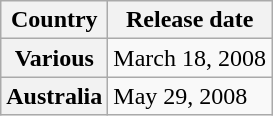<table class="wikitable plainrowheaders">
<tr>
<th>Country</th>
<th>Release date</th>
</tr>
<tr>
<th scope="row">Various</th>
<td>March 18, 2008</td>
</tr>
<tr>
<th scope="row">Australia</th>
<td>May 29, 2008</td>
</tr>
</table>
